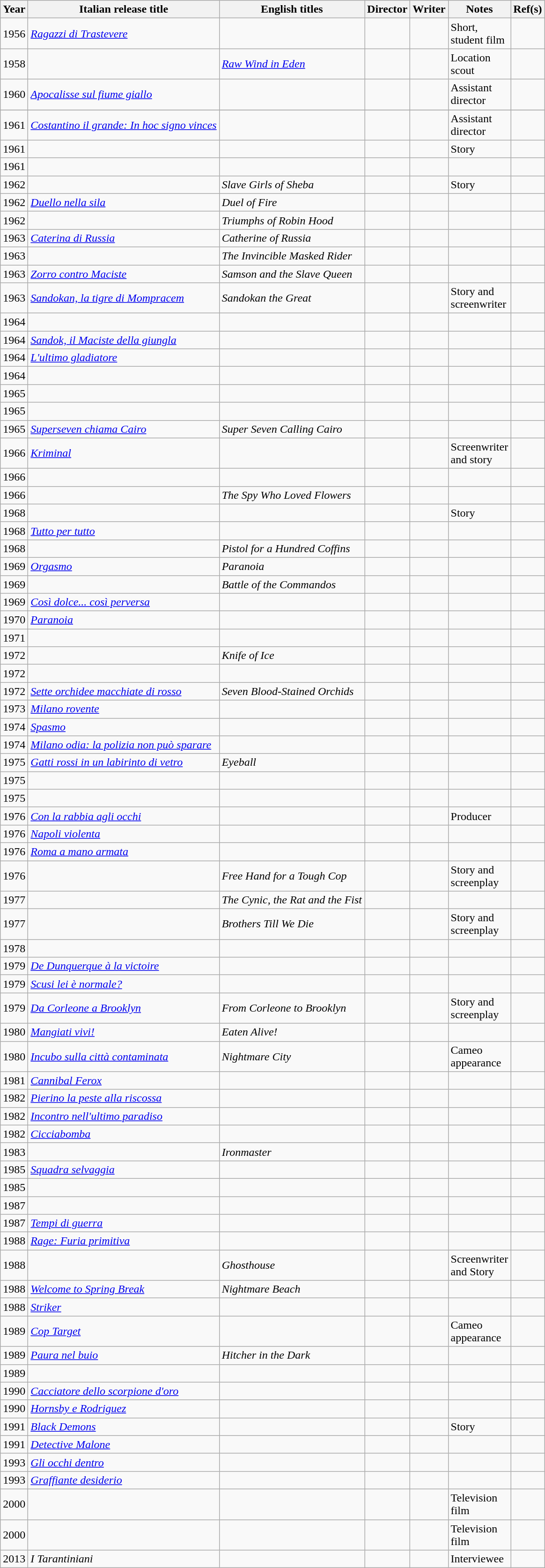<table class="wikitable sortable plainrowheaders">
<tr>
<th scope="col">Year</th>
<th scope="col">Italian release title</th>
<th scope="col" class="unsortable">English titles</th>
<th scope="col">Director</th>
<th scope="col">Writer</th>
<th scope="col" width="3em">Notes</th>
<th scope="col"  class="unsortable">Ref(s)</th>
</tr>
<tr>
<td>1956</td>
<td><em><a href='#'>Ragazzi di Trastevere</a></em></td>
<td></td>
<td></td>
<td></td>
<td>Short, student film</td>
<td style="text-align:center;"></td>
</tr>
<tr>
<td>1958</td>
<td></td>
<td><em><a href='#'>Raw Wind in Eden</a></em></td>
<td></td>
<td></td>
<td>Location scout</td>
<td style="text-align:center;"></td>
</tr>
<tr>
<td>1960</td>
<td><em><a href='#'>Apocalisse sul fiume giallo</a></em></td>
<td></td>
<td></td>
<td></td>
<td>Assistant director</td>
<td style="text-align:center;"></td>
</tr>
<tr>
</tr>
<tr>
<td>1961</td>
<td><em><a href='#'>Costantino il grande: In hoc signo vinces</a></em></td>
<td></td>
<td></td>
<td></td>
<td>Assistant director</td>
<td style="text-align:center;"></td>
</tr>
<tr>
<td>1961</td>
<td></td>
<td></td>
<td></td>
<td></td>
<td>Story</td>
<td style="text-align:center;"></td>
</tr>
<tr>
<td>1961</td>
<td></td>
<td></td>
<td></td>
<td></td>
<td></td>
<td style="text-align:center;"></td>
</tr>
<tr>
<td>1962</td>
<td></td>
<td><em>Slave Girls of Sheba</em></td>
<td></td>
<td></td>
<td>Story</td>
<td style="text-align:center;"></td>
</tr>
<tr>
<td>1962</td>
<td><em><a href='#'>Duello nella sila</a></em></td>
<td><em>Duel of Fire</em></td>
<td></td>
<td></td>
<td></td>
<td style="text-align:center;"></td>
</tr>
<tr>
<td>1962</td>
<td></td>
<td><em>Triumphs of Robin Hood</em></td>
<td></td>
<td></td>
<td></td>
<td style="text-align:center;"></td>
</tr>
<tr>
<td>1963</td>
<td><em><a href='#'>Caterina di Russia</a></em></td>
<td><em>Catherine of Russia</em></td>
<td></td>
<td></td>
<td></td>
<td style="text-align:center;"></td>
</tr>
<tr>
<td>1963</td>
<td></td>
<td><em>The Invincible Masked Rider</em></td>
<td></td>
<td></td>
<td></td>
<td style="text-align:center;"></td>
</tr>
<tr>
<td>1963</td>
<td><em><a href='#'>Zorro contro Maciste</a></em></td>
<td><em>Samson and the Slave Queen</em></td>
<td></td>
<td></td>
<td></td>
<td style="text-align:center;"></td>
</tr>
<tr>
<td>1963</td>
<td><em><a href='#'>Sandokan, la tigre di Mompracem</a></em></td>
<td><em>Sandokan the Great</em></td>
<td></td>
<td></td>
<td>Story and screenwriter</td>
<td style="text-align:center;"></td>
</tr>
<tr>
<td>1964</td>
<td></td>
<td></td>
<td></td>
<td></td>
<td></td>
<td style="text-align:center;"></td>
</tr>
<tr>
<td>1964</td>
<td><em><a href='#'>Sandok, il Maciste della giungla</a></em></td>
<td></td>
<td></td>
<td></td>
<td></td>
<td style="text-align:center;"></td>
</tr>
<tr>
<td>1964</td>
<td><em><a href='#'>L'ultimo gladiatore</a></em></td>
<td></td>
<td></td>
<td></td>
<td></td>
<td style="text-align:center;"></td>
</tr>
<tr>
<td>1964</td>
<td></td>
<td></td>
<td></td>
<td></td>
<td></td>
<td style="text-align:center;"></td>
</tr>
<tr>
<td>1965</td>
<td></td>
<td></td>
<td></td>
<td></td>
<td></td>
<td style="text-align:center;"></td>
</tr>
<tr>
<td>1965</td>
<td></td>
<td></td>
<td></td>
<td></td>
<td></td>
<td style="text-align:center;"></td>
</tr>
<tr>
<td>1965</td>
<td><em><a href='#'>Superseven chiama Cairo</a></em></td>
<td><em>Super Seven Calling Cairo</em></td>
<td></td>
<td></td>
<td></td>
<td style="text-align:center;"></td>
</tr>
<tr>
<td>1966</td>
<td><em><a href='#'>Kriminal</a></em></td>
<td></td>
<td></td>
<td></td>
<td>Screenwriter and story</td>
<td style="text-align:center;"></td>
</tr>
<tr>
<td>1966</td>
<td></td>
<td></td>
<td></td>
<td></td>
<td></td>
<td style="text-align:center;"></td>
</tr>
<tr>
<td>1966</td>
<td></td>
<td><em>The Spy Who Loved Flowers</em></td>
<td></td>
<td></td>
<td></td>
<td style="text-align:center;"></td>
</tr>
<tr>
<td>1968</td>
<td></td>
<td></td>
<td></td>
<td></td>
<td>Story</td>
<td style="text-align:center;"></td>
</tr>
<tr>
<td>1968</td>
<td><em><a href='#'>Tutto per tutto</a></em></td>
<td></td>
<td></td>
<td></td>
<td></td>
<td style="text-align:center;"></td>
</tr>
<tr>
<td>1968</td>
<td></td>
<td><em>Pistol for a Hundred Coffins</em></td>
<td></td>
<td></td>
<td></td>
<td style="text-align:center;"></td>
</tr>
<tr>
<td>1969</td>
<td><em><a href='#'>Orgasmo</a></em></td>
<td><em>Paranoia</em></td>
<td></td>
<td></td>
<td></td>
<td style="text-align:center;"><br></td>
</tr>
<tr>
<td>1969</td>
<td></td>
<td><em>Battle of the Commandos</em></td>
<td></td>
<td></td>
<td></td>
<td style="text-align:center;"></td>
</tr>
<tr>
<td>1969</td>
<td><em><a href='#'>Così dolce... così perversa</a></em></td>
<td></td>
<td></td>
<td></td>
<td></td>
<td style="text-align:center;"></td>
</tr>
<tr>
<td>1970</td>
<td><em><a href='#'>Paranoia</a></em></td>
<td></td>
<td></td>
<td></td>
<td></td>
<td style="text-align:center;"></td>
</tr>
<tr>
<td>1971</td>
<td></td>
<td></td>
<td></td>
<td></td>
<td></td>
<td style="text-align:center;"></td>
</tr>
<tr>
<td>1972</td>
<td></td>
<td><em>Knife of Ice</em></td>
<td></td>
<td></td>
<td></td>
<td style="text-align:center;"></td>
</tr>
<tr>
<td>1972</td>
<td></td>
<td></td>
<td></td>
<td></td>
<td></td>
<td style="text-align:center;"></td>
</tr>
<tr>
<td>1972</td>
<td><em><a href='#'>Sette orchidee macchiate di rosso</a></em></td>
<td><em>Seven Blood-Stained Orchids</em></td>
<td></td>
<td></td>
<td></td>
<td style="text-align:center;"></td>
</tr>
<tr>
<td>1973</td>
<td><em><a href='#'>Milano rovente</a></em></td>
<td></td>
<td></td>
<td></td>
<td></td>
<td style="text-align:center;"></td>
</tr>
<tr>
<td>1974</td>
<td><em><a href='#'>Spasmo</a></em></td>
<td></td>
<td></td>
<td></td>
<td></td>
<td style="text-align:center;"></td>
</tr>
<tr>
<td>1974</td>
<td><em><a href='#'>Milano odia: la polizia non può sparare</a></em></td>
<td></td>
<td></td>
<td></td>
<td></td>
<td style="text-align:center;"></td>
</tr>
<tr>
<td>1975</td>
<td><em><a href='#'>Gatti rossi in un labirinto di vetro</a></em></td>
<td><em>Eyeball</em></td>
<td></td>
<td></td>
<td></td>
<td style="text-align:center;"></td>
</tr>
<tr>
<td>1975</td>
<td></td>
<td></td>
<td></td>
<td></td>
<td></td>
<td style="text-align:center;"></td>
</tr>
<tr>
<td>1975</td>
<td></td>
<td></td>
<td></td>
<td></td>
<td></td>
<td style="text-align:center;"></td>
</tr>
<tr>
<td>1976</td>
<td><em><a href='#'>Con la rabbia agli occhi</a></em></td>
<td></td>
<td></td>
<td></td>
<td>Producer</td>
<td style="text-align:center;"></td>
</tr>
<tr>
<td>1976</td>
<td><em><a href='#'>Napoli violenta</a></em></td>
<td></td>
<td></td>
<td></td>
<td></td>
<td style="text-align:center;"></td>
</tr>
<tr>
<td>1976</td>
<td><em><a href='#'>Roma a mano armata</a></em></td>
<td></td>
<td></td>
<td></td>
<td></td>
<td style="text-align:center;"></td>
</tr>
<tr>
<td>1976</td>
<td></td>
<td><em>Free Hand for a Tough Cop</em></td>
<td></td>
<td></td>
<td>Story and screenplay</td>
<td style="text-align:center;"></td>
</tr>
<tr>
<td>1977</td>
<td></td>
<td><em>The Cynic, the Rat and the Fist</em></td>
<td></td>
<td></td>
<td></td>
<td style="text-align:center;"></td>
</tr>
<tr>
<td>1977</td>
<td></td>
<td><em>Brothers Till We Die</em></td>
<td></td>
<td></td>
<td>Story and screenplay</td>
<td style="text-align:center;"></td>
</tr>
<tr>
<td>1978</td>
<td></td>
<td></td>
<td></td>
<td></td>
<td></td>
<td style="text-align:center;"></td>
</tr>
<tr>
<td>1979</td>
<td><em><a href='#'>De Dunquerque  à la victoire</a></em></td>
<td></td>
<td></td>
<td></td>
<td></td>
<td style="text-align:center;"></td>
</tr>
<tr>
<td>1979</td>
<td><em><a href='#'>Scusi lei è normale?</a></em></td>
<td></td>
<td></td>
<td></td>
<td></td>
<td style="text-align:center;"></td>
</tr>
<tr>
<td>1979</td>
<td><em><a href='#'>Da Corleone a Brooklyn</a></em></td>
<td><em>From Corleone to Brooklyn</em></td>
<td></td>
<td></td>
<td>Story and screenplay</td>
<td style="text-align:center;"></td>
</tr>
<tr>
<td>1980</td>
<td><em><a href='#'>Mangiati vivi!</a></em></td>
<td><em>Eaten Alive!</em></td>
<td></td>
<td></td>
<td></td>
<td style="text-align:center;"></td>
</tr>
<tr>
<td>1980</td>
<td><em><a href='#'>Incubo sulla città contaminata</a></em></td>
<td><em>Nightmare City</em></td>
<td></td>
<td></td>
<td>Cameo appearance</td>
<td style="text-align:center;"></td>
</tr>
<tr>
<td>1981</td>
<td><em><a href='#'>Cannibal Ferox</a></em></td>
<td></td>
<td></td>
<td></td>
<td></td>
<td style="text-align:center;"></td>
</tr>
<tr>
<td>1982</td>
<td><em><a href='#'>Pierino la peste alla riscossa</a></em></td>
<td></td>
<td></td>
<td></td>
<td></td>
<td style="text-align:center;"></td>
</tr>
<tr>
<td>1982</td>
<td><em><a href='#'>Incontro nell'ultimo paradiso</a></em></td>
<td></td>
<td></td>
<td></td>
<td></td>
<td style="text-align:center;"></td>
</tr>
<tr>
<td>1982</td>
<td><em><a href='#'>Cicciabomba</a></em></td>
<td></td>
<td></td>
<td></td>
<td></td>
<td style="text-align:center;"></td>
</tr>
<tr>
<td>1983</td>
<td></td>
<td><em>Ironmaster</em></td>
<td></td>
<td></td>
<td></td>
<td style="text-align:center;"></td>
</tr>
<tr>
<td>1985</td>
<td><em><a href='#'>Squadra selvaggia</a></em></td>
<td></td>
<td></td>
<td></td>
<td></td>
<td style="text-align:center;"></td>
</tr>
<tr>
<td>1985</td>
<td></td>
<td></td>
<td></td>
<td></td>
<td></td>
<td style="text-align:center;"></td>
</tr>
<tr>
<td>1987</td>
<td></td>
<td></td>
<td></td>
<td></td>
<td></td>
<td style="text-align:center;"></td>
</tr>
<tr>
<td>1987</td>
<td><em><a href='#'>Tempi di guerra</a></em></td>
<td></td>
<td></td>
<td></td>
<td></td>
<td style="text-align:center;"></td>
</tr>
<tr>
<td>1988</td>
<td><em><a href='#'>Rage: Furia primitiva</a></em></td>
<td></td>
<td></td>
<td></td>
<td></td>
<td style="text-align:center;"></td>
</tr>
<tr>
<td>1988</td>
<td></td>
<td><em>Ghosthouse</em></td>
<td></td>
<td></td>
<td>Screenwriter and Story</td>
<td style="text-align:center;"></td>
</tr>
<tr>
<td>1988</td>
<td><em><a href='#'>Welcome to Spring Break</a></em></td>
<td><em>Nightmare Beach</em></td>
<td></td>
<td></td>
<td></td>
<td style="text-align:center;"></td>
</tr>
<tr>
<td>1988</td>
<td><em><a href='#'>Striker</a></em></td>
<td></td>
<td></td>
<td></td>
<td></td>
<td style="text-align:center;"></td>
</tr>
<tr>
<td>1989</td>
<td><em><a href='#'>Cop Target</a></em></td>
<td></td>
<td></td>
<td></td>
<td>Cameo appearance</td>
<td style="text-align:center;"></td>
</tr>
<tr>
<td>1989</td>
<td><em><a href='#'>Paura nel buio</a></em></td>
<td><em>Hitcher in the Dark</em></td>
<td></td>
<td></td>
<td></td>
<td style="text-align:center;"></td>
</tr>
<tr>
<td>1989</td>
<td></td>
<td></td>
<td></td>
<td></td>
<td></td>
<td style="text-align:center;"></td>
</tr>
<tr>
<td>1990</td>
<td><em><a href='#'>Cacciatore dello scorpione d'oro</a></em></td>
<td></td>
<td></td>
<td></td>
<td></td>
<td style="text-align:center;"></td>
</tr>
<tr>
<td>1990</td>
<td><em><a href='#'>Hornsby e Rodriguez</a></em></td>
<td></td>
<td></td>
<td></td>
<td></td>
<td style="text-align:center;"></td>
</tr>
<tr>
<td>1991</td>
<td><em><a href='#'>Black Demons</a></em></td>
<td></td>
<td></td>
<td></td>
<td>Story</td>
<td style="text-align:center;"></td>
</tr>
<tr>
<td>1991</td>
<td><em><a href='#'>Detective Malone</a></em></td>
<td></td>
<td></td>
<td></td>
<td></td>
<td style="text-align:center;"></td>
</tr>
<tr>
<td>1993</td>
<td><em><a href='#'>Gli occhi dentro</a></em></td>
<td></td>
<td></td>
<td></td>
<td></td>
<td style="text-align:center;"></td>
</tr>
<tr>
<td>1993</td>
<td><em><a href='#'>Graffiante desiderio</a></em></td>
<td></td>
<td></td>
<td></td>
<td></td>
<td style="text-align:center;"></td>
</tr>
<tr>
<td>2000</td>
<td></td>
<td></td>
<td></td>
<td></td>
<td>Television film</td>
<td style="text-align:center;"></td>
</tr>
<tr>
<td>2000</td>
<td></td>
<td></td>
<td></td>
<td></td>
<td>Television film</td>
<td style="text-align:center;"></td>
</tr>
<tr>
<td>2013</td>
<td><em>I Tarantiniani</em></td>
<td></td>
<td></td>
<td></td>
<td>Interviewee</td>
<td style="text-align:center;"></td>
</tr>
</table>
